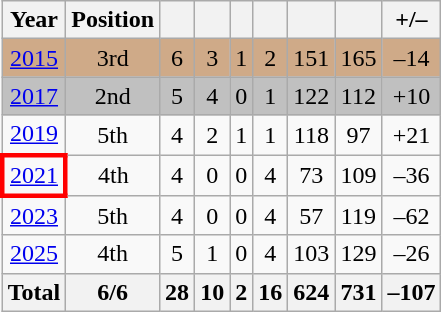<table class="wikitable" style="text-align: center;">
<tr>
<th>Year</th>
<th>Position</th>
<th></th>
<th></th>
<th></th>
<th></th>
<th></th>
<th></th>
<th>+/–</th>
</tr>
<tr style="background:#cfaa88;">
<td> <a href='#'>2015</a></td>
<td>3rd</td>
<td>6</td>
<td>3</td>
<td>1</td>
<td>2</td>
<td>151</td>
<td>165</td>
<td>–14</td>
</tr>
<tr bgcolor=silver>
<td> <a href='#'>2017</a></td>
<td>2nd</td>
<td>5</td>
<td>4</td>
<td>0</td>
<td>1</td>
<td>122</td>
<td>112</td>
<td>+10</td>
</tr>
<tr>
<td> <a href='#'>2019</a></td>
<td>5th</td>
<td>4</td>
<td>2</td>
<td>1</td>
<td>1</td>
<td>118</td>
<td>97</td>
<td>+21</td>
</tr>
<tr>
<td style="border: 3px solid red"> <a href='#'>2021</a></td>
<td>4th</td>
<td>4</td>
<td>0</td>
<td>0</td>
<td>4</td>
<td>73</td>
<td>109</td>
<td>–36</td>
</tr>
<tr>
<td> <a href='#'>2023</a></td>
<td>5th</td>
<td>4</td>
<td>0</td>
<td>0</td>
<td>4</td>
<td>57</td>
<td>119</td>
<td>–62</td>
</tr>
<tr>
<td> <a href='#'>2025</a></td>
<td>4th</td>
<td>5</td>
<td>1</td>
<td>0</td>
<td>4</td>
<td>103</td>
<td>129</td>
<td>–26</td>
</tr>
<tr>
<th>Total</th>
<th>6/6</th>
<th>28</th>
<th>10</th>
<th>2</th>
<th>16</th>
<th>624</th>
<th>731</th>
<th>–107</th>
</tr>
</table>
